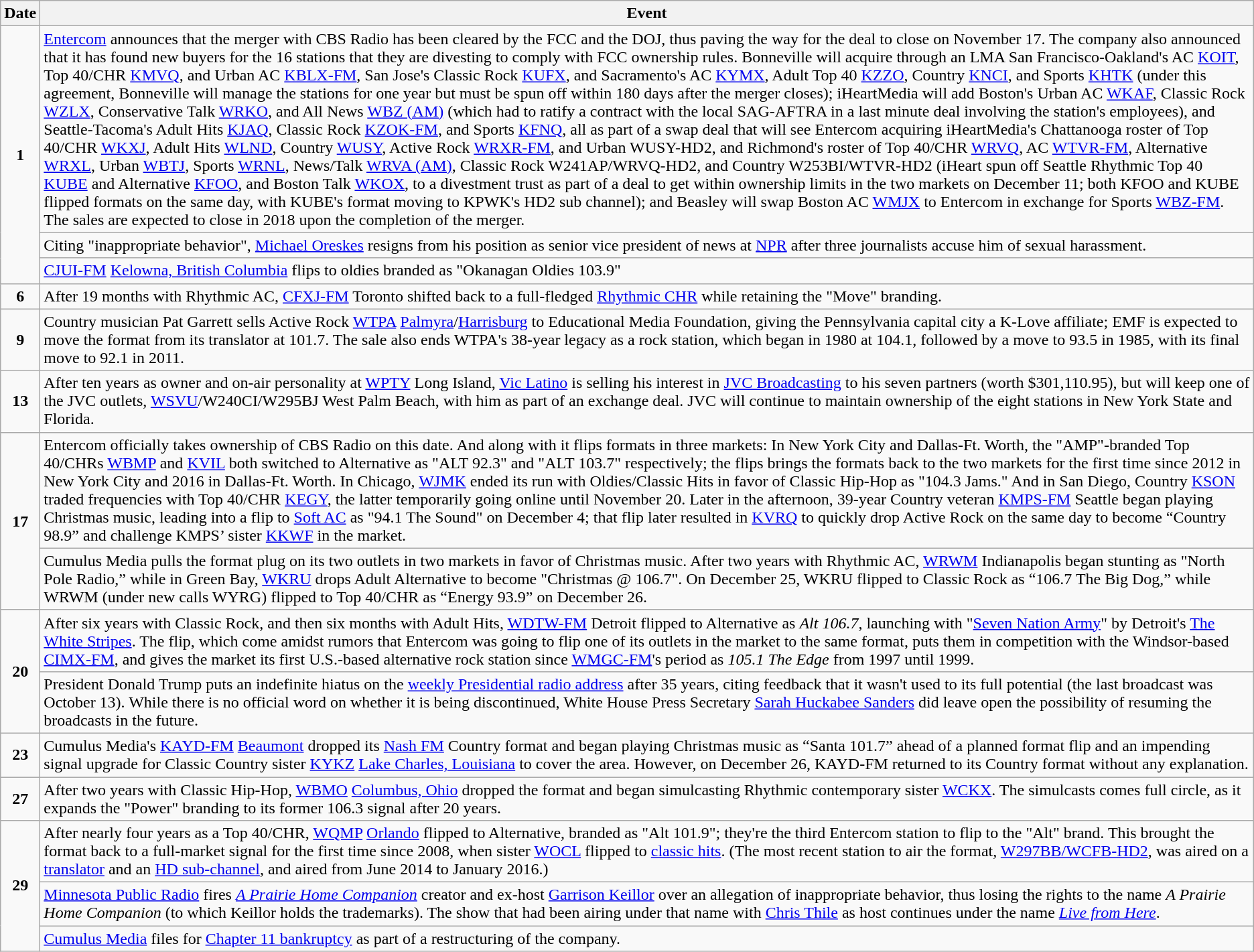<table class="wikitable">
<tr>
<th>Date</th>
<th>Event</th>
</tr>
<tr>
<td style="text-align:center;" rowspan=3><strong>1</strong></td>
<td><a href='#'>Entercom</a> announces that the merger with CBS Radio has been cleared by the FCC and the DOJ, thus paving the way for the deal to close on November 17. The company also announced that it has found new buyers for the 16 stations that they are divesting to comply with FCC ownership rules. Bonneville will acquire through an LMA San Francisco-Oakland's AC <a href='#'>KOIT</a>, Top 40/CHR <a href='#'>KMVQ</a>, and Urban AC <a href='#'>KBLX-FM</a>, San Jose's Classic Rock <a href='#'>KUFX</a>, and Sacramento's AC <a href='#'>KYMX</a>, Adult Top 40 <a href='#'>KZZO</a>, Country <a href='#'>KNCI</a>, and Sports <a href='#'>KHTK</a> (under this agreement, Bonneville will manage the stations for one year but must be spun off within 180 days after the merger closes); iHeartMedia will add Boston's Urban AC <a href='#'>WKAF</a>, Classic Rock <a href='#'>WZLX</a>, Conservative Talk <a href='#'>WRKO</a>, and All News <a href='#'>WBZ (AM)</a> (which had to ratify a contract with the local SAG-AFTRA in a last minute deal involving the station's employees), and Seattle-Tacoma's Adult Hits <a href='#'>KJAQ</a>, Classic Rock <a href='#'>KZOK-FM</a>, and Sports <a href='#'>KFNQ</a>, all as part of a swap deal that will see Entercom acquiring iHeartMedia's Chattanooga roster of Top 40/CHR <a href='#'>WKXJ</a>, Adult Hits <a href='#'>WLND</a>, Country <a href='#'>WUSY</a>, Active Rock <a href='#'>WRXR-FM</a>, and Urban WUSY-HD2, and Richmond's roster of Top 40/CHR <a href='#'>WRVQ</a>, AC <a href='#'>WTVR-FM</a>, Alternative <a href='#'>WRXL</a>, Urban <a href='#'>WBTJ</a>, Sports <a href='#'>WRNL</a>, News/Talk <a href='#'>WRVA (AM)</a>, Classic Rock W241AP/WRVQ-HD2, and Country W253BI/WTVR-HD2 (iHeart spun off Seattle Rhythmic Top 40 <a href='#'>KUBE</a> and Alternative <a href='#'>KFOO</a>, and Boston Talk <a href='#'>WKOX</a>, to a divestment trust as part of a deal to get within ownership limits in the two markets on December 11; both KFOO and KUBE flipped formats on the same day, with KUBE's format moving to KPWK's HD2 sub channel); and Beasley will swap Boston AC <a href='#'>WMJX</a> to Entercom in exchange for Sports <a href='#'>WBZ-FM</a>. The sales are expected to close in 2018 upon the completion of the merger.</td>
</tr>
<tr>
<td>Citing "inappropriate behavior", <a href='#'>Michael Oreskes</a> resigns from his position as senior vice president of news at <a href='#'>NPR</a> after three journalists accuse him of sexual harassment.</td>
</tr>
<tr>
<td><a href='#'>CJUI-FM</a> <a href='#'>Kelowna, British Columbia</a> flips to oldies branded as "Okanagan Oldies 103.9"</td>
</tr>
<tr>
<td style="text-align:center;"><strong>6</strong></td>
<td>After 19 months with Rhythmic AC, <a href='#'>CFXJ-FM</a> Toronto shifted back to a full-fledged <a href='#'>Rhythmic CHR</a> while retaining the "Move" branding.</td>
</tr>
<tr>
<td style="text-align:center;"><strong>9</strong></td>
<td>Country musician Pat Garrett sells Active Rock <a href='#'>WTPA</a> <a href='#'>Palmyra</a>/<a href='#'>Harrisburg</a> to Educational Media Foundation, giving the Pennsylvania capital city a K-Love affiliate; EMF is expected to move the format from its translator at 101.7. The sale also ends WTPA's 38-year legacy as a rock station, which began in 1980 at 104.1, followed by a move to 93.5 in 1985, with its final move to 92.1 in 2011.</td>
</tr>
<tr>
<td style="text-align:center;"><strong>13</strong></td>
<td>After ten years as owner and on-air personality at <a href='#'>WPTY</a> Long Island, <a href='#'>Vic Latino</a> is selling his interest in <a href='#'>JVC Broadcasting</a> to his seven partners (worth $301,110.95), but will keep one of the JVC outlets, <a href='#'>WSVU</a>/W240CI/W295BJ West Palm Beach, with him as part of an exchange deal. JVC will continue to maintain ownership of the eight stations in New York State and Florida.</td>
</tr>
<tr>
<td style="text-align:center;" rowspan=2><strong>17</strong></td>
<td>Entercom officially takes ownership of CBS Radio on this date. And along with it flips formats in three markets: In New York City and Dallas-Ft. Worth, the "AMP"-branded Top 40/CHRs <a href='#'>WBMP</a> and <a href='#'>KVIL</a> both switched to Alternative as "ALT 92.3" and "ALT 103.7" respectively; the flips brings the formats back to the two markets for the first time since 2012 in New York City and 2016 in Dallas-Ft. Worth. In Chicago, <a href='#'>WJMK</a> ended its run with Oldies/Classic Hits in favor of Classic Hip-Hop as "104.3 Jams." And in San Diego, Country <a href='#'>KSON</a> traded frequencies with Top 40/CHR <a href='#'>KEGY</a>, the latter temporarily going online until November 20. Later in the afternoon, 39-year Country veteran <a href='#'>KMPS-FM</a> Seattle began playing Christmas music, leading into a flip to <a href='#'>Soft AC</a> as "94.1 The Sound" on December 4; that flip later resulted in <a href='#'>KVRQ</a> to quickly drop Active Rock on the same day to become “Country 98.9” and challenge KMPS’ sister <a href='#'>KKWF</a> in the market.</td>
</tr>
<tr>
<td>Cumulus Media pulls the format plug on its two outlets in two markets in favor of Christmas music. After two years with Rhythmic AC, <a href='#'>WRWM</a> Indianapolis began stunting as "North Pole Radio,” while in Green Bay, <a href='#'>WKRU</a> drops Adult Alternative to become "Christmas @ 106.7". On December 25, WKRU flipped to Classic Rock as “106.7 The Big Dog,” while WRWM (under new calls WYRG) flipped to Top 40/CHR as “Energy 93.9” on December 26.</td>
</tr>
<tr>
<td style="text-align:center;" rowspan=2><strong>20</strong></td>
<td>After six years with Classic Rock, and then six months with Adult Hits, <a href='#'>WDTW-FM</a> Detroit flipped to Alternative as <em>Alt 106.7</em>, launching with "<a href='#'>Seven Nation Army</a>" by Detroit's <a href='#'>The White Stripes</a>. The flip, which come amidst rumors that Entercom was going to flip one of its outlets in the market to the same format, puts them in competition with the Windsor-based <a href='#'>CIMX-FM</a>, and gives the market its first U.S.-based alternative rock station since <a href='#'>WMGC-FM</a>'s period as <em>105.1 The Edge</em> from 1997 until 1999.</td>
</tr>
<tr>
<td>President Donald Trump puts an indefinite hiatus on the <a href='#'>weekly Presidential radio address</a> after 35 years, citing feedback that it wasn't used to its full potential (the last broadcast was October 13). While there is no official word on whether it is being discontinued, White House Press Secretary <a href='#'>Sarah Huckabee Sanders</a> did leave open the possibility of resuming the broadcasts in the future.</td>
</tr>
<tr>
<td style="text-align:center;"><strong>23</strong></td>
<td>Cumulus Media's <a href='#'>KAYD-FM</a> <a href='#'>Beaumont</a> dropped its <a href='#'>Nash FM</a> Country format and began playing Christmas music as “Santa 101.7” ahead of a planned format flip and an impending signal upgrade for Classic Country sister <a href='#'>KYKZ</a> <a href='#'>Lake Charles, Louisiana</a> to cover the area. However, on December 26, KAYD-FM returned to its Country format without any explanation.</td>
</tr>
<tr>
<td style="text-align:center;"><strong>27</strong></td>
<td>After two years with Classic Hip-Hop, <a href='#'>WBMO</a> <a href='#'>Columbus, Ohio</a> dropped the format and began simulcasting Rhythmic contemporary sister <a href='#'>WCKX</a>. The simulcasts comes full circle, as it expands the "Power" branding to its former 106.3 signal after 20 years.</td>
</tr>
<tr>
<td style="text-align:center;" rowspan=3><strong>29</strong></td>
<td>After nearly four years as a Top 40/CHR, <a href='#'>WQMP</a> <a href='#'>Orlando</a> flipped to Alternative, branded as "Alt 101.9"; they're the third Entercom station to flip to the "Alt" brand. This brought the format back to a full-market signal for the first time since 2008, when sister <a href='#'>WOCL</a> flipped to <a href='#'>classic hits</a>. (The most recent station to air the format, <a href='#'>W297BB/WCFB-HD2</a>, was aired on a <a href='#'>translator</a> and an <a href='#'>HD sub-channel</a>, and aired from June 2014 to January 2016.)</td>
</tr>
<tr>
<td><a href='#'>Minnesota Public Radio</a> fires <em><a href='#'>A Prairie Home Companion</a></em> creator and ex-host <a href='#'>Garrison Keillor</a> over an allegation of inappropriate behavior, thus losing the rights to the name <em>A Prairie Home Companion</em> (to which Keillor holds the trademarks). The show that had been airing under that name with <a href='#'>Chris Thile</a> as host continues under the name <em><a href='#'>Live from Here</a></em>.</td>
</tr>
<tr>
<td><a href='#'>Cumulus Media</a> files for <a href='#'>Chapter 11 bankruptcy</a> as part of a restructuring of the company.</td>
</tr>
</table>
